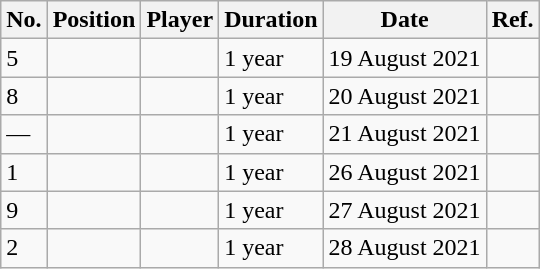<table class="wikitable">
<tr>
<th scope="col">No.</th>
<th scope="col">Position</th>
<th scope="col">Player</th>
<th scope="col">Duration</th>
<th scope="col">Date</th>
<th scope="col">Ref.</th>
</tr>
<tr>
<td>5</td>
<td></td>
<td align="left"></td>
<td>1 year</td>
<td>19 August 2021</td>
<td></td>
</tr>
<tr>
<td>8</td>
<td></td>
<td align="left"></td>
<td>1 year</td>
<td>20 August 2021</td>
<td></td>
</tr>
<tr>
<td>—</td>
<td></td>
<td align="left"></td>
<td>1 year</td>
<td>21 August 2021</td>
<td></td>
</tr>
<tr>
<td>1</td>
<td></td>
<td align="left"></td>
<td>1 year</td>
<td>26 August 2021</td>
<td></td>
</tr>
<tr>
<td>9</td>
<td></td>
<td align="left"></td>
<td>1 year</td>
<td>27 August 2021</td>
<td></td>
</tr>
<tr>
<td>2</td>
<td></td>
<td align="left"></td>
<td>1 year</td>
<td>28 August 2021</td>
<td></td>
</tr>
</table>
